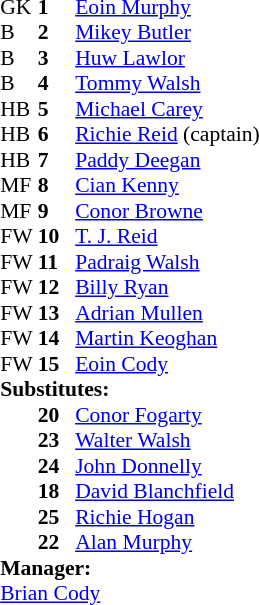<table style="font-size:90%; margin:0.2em auto;" cellspacing="0" cellpadding="0">
<tr>
<th width="25"></th>
<th width="25"></th>
</tr>
<tr>
<td>GK</td>
<td><strong>1</strong></td>
<td><a href='#'>Eoin Murphy</a></td>
</tr>
<tr>
<td>B</td>
<td><strong>2</strong></td>
<td><a href='#'>Mikey Butler</a></td>
</tr>
<tr>
<td>B</td>
<td><strong>3</strong></td>
<td><a href='#'>Huw Lawlor</a></td>
</tr>
<tr>
<td>B</td>
<td><strong>4</strong></td>
<td><a href='#'>Tommy Walsh</a></td>
<td></td>
<td></td>
</tr>
<tr>
<td>HB</td>
<td><strong>5</strong></td>
<td><a href='#'>Michael Carey</a></td>
</tr>
<tr>
<td>HB</td>
<td><strong>6</strong></td>
<td><a href='#'>Richie Reid</a> (captain)</td>
</tr>
<tr>
<td>HB</td>
<td><strong>7</strong></td>
<td><a href='#'>Paddy Deegan</a></td>
<td></td>
<td></td>
</tr>
<tr>
<td>MF</td>
<td><strong>8</strong></td>
<td><a href='#'>Cian Kenny</a></td>
<td></td>
<td></td>
</tr>
<tr>
<td>MF</td>
<td><strong>9</strong></td>
<td><a href='#'>Conor Browne</a></td>
<td></td>
<td>  </td>
</tr>
<tr>
<td>FW</td>
<td><strong>10</strong></td>
<td><a href='#'>T. J. Reid</a></td>
</tr>
<tr>
<td>FW</td>
<td><strong>11</strong></td>
<td><a href='#'>Padraig Walsh</a></td>
</tr>
<tr>
<td>FW</td>
<td><strong>12</strong></td>
<td><a href='#'>Billy Ryan</a></td>
</tr>
<tr>
<td>FW</td>
<td><strong>13</strong></td>
<td><a href='#'>Adrian Mullen</a></td>
</tr>
<tr>
<td>FW</td>
<td><strong>14</strong></td>
<td><a href='#'>Martin Keoghan</a></td>
</tr>
<tr>
<td>FW</td>
<td><strong>15</strong></td>
<td><a href='#'>Eoin Cody</a></td>
<td></td>
<td></td>
</tr>
<tr>
<td colspan=3><strong>Substitutes:</strong></td>
</tr>
<tr>
<td></td>
<td><strong>20</strong></td>
<td><a href='#'>Conor Fogarty</a></td>
<td></td>
<td> </td>
</tr>
<tr>
<td></td>
<td><strong>23</strong></td>
<td><a href='#'>Walter Walsh</a></td>
<td></td>
<td></td>
</tr>
<tr>
<td></td>
<td><strong>24</strong></td>
<td><a href='#'>John Donnelly</a></td>
<td></td>
<td></td>
</tr>
<tr>
<td></td>
<td><strong>18</strong></td>
<td><a href='#'>David Blanchfield</a></td>
<td></td>
<td></td>
</tr>
<tr>
<td></td>
<td><strong>25</strong></td>
<td><a href='#'>Richie Hogan</a></td>
<td></td>
<td></td>
</tr>
<tr>
<td></td>
<td><strong>22</strong></td>
<td><a href='#'>Alan Murphy</a></td>
<td></td>
<td></td>
</tr>
<tr>
<td colspan=3><strong>Manager:</strong></td>
</tr>
<tr>
<td colspan=4><a href='#'>Brian Cody</a></td>
</tr>
</table>
